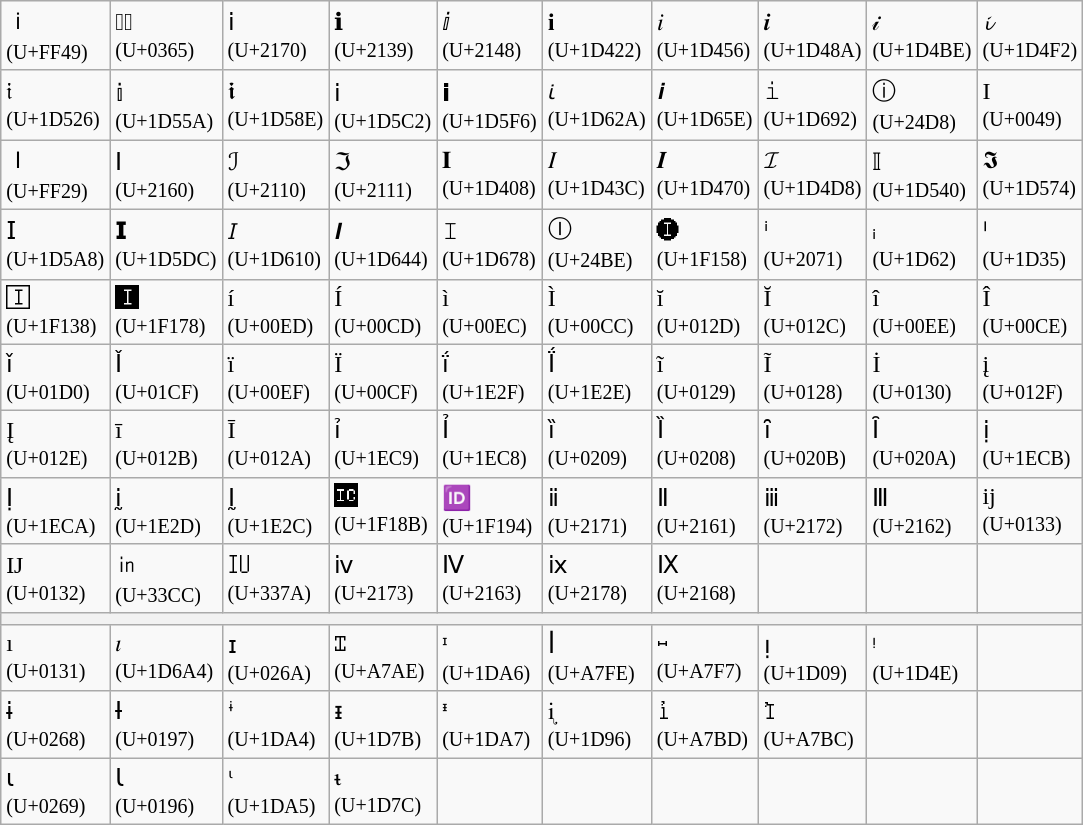<table class="wikitable">
<tr>
<td>ｉ <br><small>(U+FF49)</small></td>
<td>◌ͥ <br><small>(U+0365)</small></td>
<td>ⅰ <br><small>(U+2170)</small></td>
<td>ℹ <br><small>(U+2139)</small></td>
<td>ⅈ <br><small>(U+2148)</small></td>
<td>𝐢 <br><small>(U+1D422)</small></td>
<td>𝑖 <br><small>(U+1D456)</small></td>
<td>𝒊 <br><small>(U+1D48A)</small></td>
<td>𝒾 <br><small>(U+1D4BE)</small></td>
<td>𝓲 <br><small>(U+1D4F2)</small></td>
</tr>
<tr>
<td>𝔦 <br><small>(U+1D526)</small></td>
<td>𝕚 <br><small>(U+1D55A)</small></td>
<td>𝖎 <br><small>(U+1D58E)</small></td>
<td>𝗂 <br><small>(U+1D5C2)</small></td>
<td>𝗶 <br><small>(U+1D5F6)</small></td>
<td>𝘪 <br><small>(U+1D62A)</small></td>
<td>𝙞 <br><small>(U+1D65E)</small></td>
<td>𝚒 <br><small>(U+1D692)</small></td>
<td>ⓘ <br><small>(U+24D8)</small></td>
<td>I <br><small>(U+0049)</small></td>
</tr>
<tr>
<td>Ｉ <br><small>(U+FF29)</small></td>
<td>Ⅰ <br><small>(U+2160)</small></td>
<td>ℐ <br><small>(U+2110)</small></td>
<td>ℑ <br><small>(U+2111)</small></td>
<td>𝐈 <br><small>(U+1D408)</small></td>
<td>𝐼 <br><small>(U+1D43C)</small></td>
<td>𝑰 <br><small>(U+1D470)</small></td>
<td>𝓘 <br><small>(U+1D4D8)</small></td>
<td>𝕀 <br><small>(U+1D540)</small></td>
<td>𝕴 <br><small>(U+1D574)</small></td>
</tr>
<tr>
<td>𝖨 <br><small>(U+1D5A8)</small></td>
<td>𝗜 <br><small>(U+1D5DC)</small></td>
<td>𝘐 <br><small>(U+1D610)</small></td>
<td>𝙄 <br><small>(U+1D644)</small></td>
<td>𝙸 <br><small>(U+1D678)</small></td>
<td>Ⓘ <br><small>(U+24BE)</small></td>
<td>🅘 <br><small>(U+1F158)</small></td>
<td>ⁱ <br><small>(U+2071)</small></td>
<td>ᵢ <br><small>(U+1D62)</small></td>
<td>ᴵ <br><small>(U+1D35)</small></td>
</tr>
<tr>
<td>🄸 <br><small>(U+1F138)</small></td>
<td>🅸 <br><small>(U+1F178)</small></td>
<td>í <br><small>(U+00ED)</small></td>
<td>Í <br><small>(U+00CD)</small></td>
<td>ì <br><small>(U+00EC)</small></td>
<td>Ì <br><small>(U+00CC)</small></td>
<td>ĭ <br><small>(U+012D)</small></td>
<td>Ĭ <br><small>(U+012C)</small></td>
<td>î <br><small>(U+00EE)</small></td>
<td>Î <br><small>(U+00CE)</small></td>
</tr>
<tr>
<td>ǐ <br><small>(U+01D0)</small></td>
<td>Ǐ <br><small>(U+01CF)</small></td>
<td>ï <br><small>(U+00EF)</small></td>
<td>Ï <br><small>(U+00CF)</small></td>
<td>ḯ <br><small>(U+1E2F)</small></td>
<td>Ḯ <br><small>(U+1E2E)</small></td>
<td>ĩ <br><small>(U+0129)</small></td>
<td>Ĩ <br><small>(U+0128)</small></td>
<td>İ <br><small>(U+0130)</small></td>
<td>į <br><small>(U+012F)</small></td>
</tr>
<tr>
<td>Į <br><small>(U+012E)</small></td>
<td>ī <br><small>(U+012B)</small></td>
<td>Ī <br><small>(U+012A)</small></td>
<td>ỉ <br><small>(U+1EC9)</small></td>
<td>Ỉ <br><small>(U+1EC8)</small></td>
<td>ȉ <br><small>(U+0209)</small></td>
<td>Ȉ <br><small>(U+0208)</small></td>
<td>ȋ <br><small>(U+020B)</small></td>
<td>Ȋ <br><small>(U+020A)</small></td>
<td>ị <br><small>(U+1ECB)</small></td>
</tr>
<tr>
<td>Ị <br><small>(U+1ECA)</small></td>
<td>ḭ <br><small>(U+1E2D)</small></td>
<td>Ḭ <br><small>(U+1E2C)</small></td>
<td>🆋 <br><small>(U+1F18B)</small></td>
<td>🆔 <br><small>(U+1F194)</small></td>
<td>ⅱ <br><small>(U+2171)</small></td>
<td>Ⅱ <br><small>(U+2161)</small></td>
<td>ⅲ <br><small>(U+2172)</small></td>
<td>Ⅲ <br><small>(U+2162)</small></td>
<td>ĳ <br><small>(U+0133)</small></td>
</tr>
<tr>
<td>Ĳ <br><small>(U+0132)</small></td>
<td>㏌ <br><small>(U+33CC)</small></td>
<td>㍺ <br><small>(U+337A)</small></td>
<td>ⅳ <br><small>(U+2173)</small></td>
<td>Ⅳ <br><small>(U+2163)</small></td>
<td>ⅸ <br><small>(U+2178)</small></td>
<td>Ⅸ <br><small>(U+2168)</small></td>
<td></td>
<td></td>
<td></td>
</tr>
<tr>
<th colspan=10></th>
</tr>
<tr>
<td>ı <br><small>(U+0131)</small></td>
<td>𝚤 <br><small>(U+1D6A4)</small></td>
<td>ɪ <br><small>(U+026A)</small></td>
<td>Ɪ <br><small>(U+A7AE)</small></td>
<td>ᶦ <br><small>(U+1DA6)</small></td>
<td>ꟾ <br><small>(U+A7FE)</small></td>
<td>ꟷ <br><small>(U+A7F7)</small></td>
<td>ᴉ <br><small>(U+1D09)</small></td>
<td>ᵎ <br><small>(U+1D4E)</small></td>
<td></td>
</tr>
<tr>
<td>ɨ <br><small>(U+0268)</small></td>
<td>Ɨ <br><small>(U+0197)</small></td>
<td>ᶤ <br><small>(U+1DA4)</small></td>
<td>ᵻ <br><small>(U+1D7B)</small></td>
<td>ᶧ <br><small>(U+1DA7)</small></td>
<td>ᶖ <br><small>(U+1D96)</small></td>
<td>ꞽ <br><small>(U+A7BD)</small></td>
<td>Ꞽ <br><small>(U+A7BC)</small></td>
<td></td>
<td></td>
</tr>
<tr>
<td>ɩ <br><small>(U+0269)</small></td>
<td>Ɩ <br><small>(U+0196)</small></td>
<td>ᶥ <br><small>(U+1DA5)</small></td>
<td>ᵼ <br><small>(U+1D7C)</small></td>
<td></td>
<td></td>
<td></td>
<td></td>
<td></td>
<td></td>
</tr>
</table>
